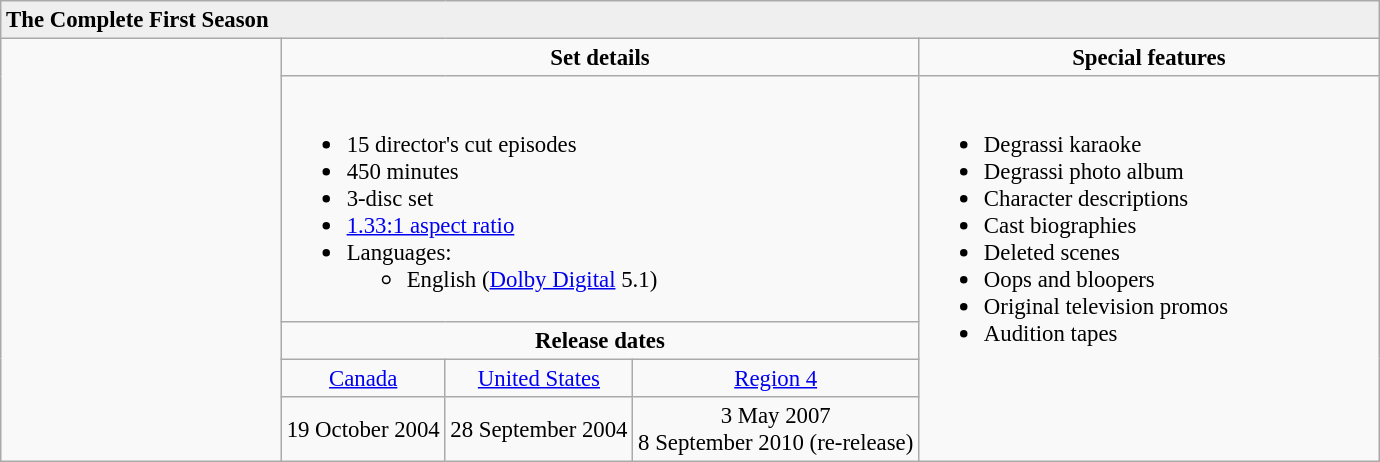<table class="wikitable" style="font-size: 95%;">
<tr style="background:#EFEFEF">
<td colspan="5"><strong>The Complete First Season</strong></td>
</tr>
<tr valign="top">
<td rowspan="5" valign="center" align="center" width="180"></td>
<td align="center" width="400" colspan="3"><strong>Set details</strong></td>
<td width="300" align="center"><strong>Special features</strong></td>
</tr>
<tr valign="top">
<td colspan="3" align="left" width="400"><br><ul><li>15 director's cut episodes</li><li>450 minutes</li><li>3-disc set</li><li><a href='#'>1.33:1 aspect ratio</a></li><li>Languages:<ul><li>English (<a href='#'>Dolby Digital</a> 5.1)</li></ul></li></ul></td>
<td rowspan="4" align="left" width="300"><br><ul><li>Degrassi karaoke</li><li>Degrassi photo album</li><li>Character descriptions</li><li>Cast biographies</li><li>Deleted scenes</li><li>Oops and bloopers</li><li>Original television promos</li><li>Audition tapes</li></ul></td>
</tr>
<tr>
<td colspan="3" align="center"><strong>Release dates</strong></td>
</tr>
<tr>
<td align="center"> <a href='#'>Canada</a></td>
<td align="center"> <a href='#'>United States</a></td>
<td align="center"> <a href='#'>Region 4</a></td>
</tr>
<tr>
<td align="center">19 October 2004</td>
<td align="center">28 September 2004</td>
<td align="center">3 May 2007<br>8 September 2010 (re-release)</td>
</tr>
</table>
